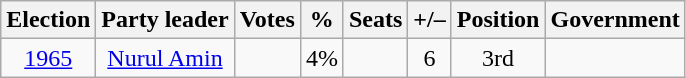<table class=wikitable style=text-align:center>
<tr>
<th>Election</th>
<th>Party leader</th>
<th>Votes</th>
<th>%</th>
<th>Seats</th>
<th>+/–</th>
<th>Position</th>
<th>Government</th>
</tr>
<tr>
<td><a href='#'>1965</a></td>
<td><a href='#'>Nurul Amin</a></td>
<td></td>
<td>4%</td>
<td></td>
<td> 6</td>
<td> 3rd</td>
<td></td>
</tr>
</table>
